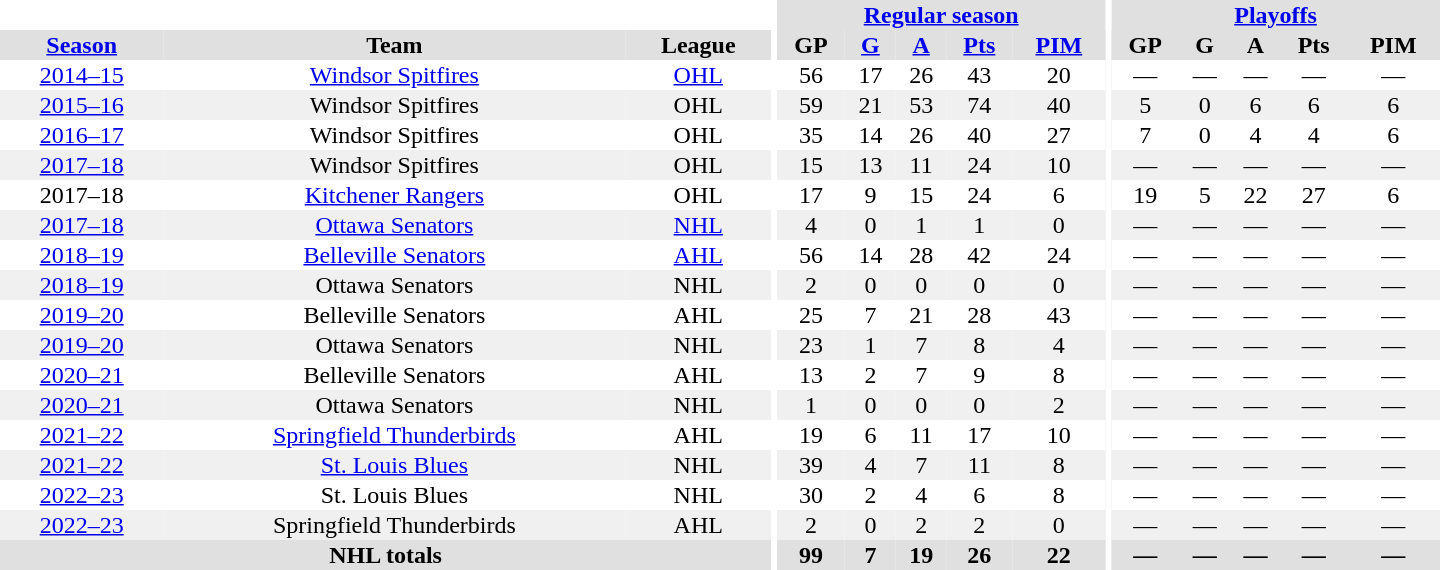<table border="0" cellpadding="1" cellspacing="0" style="text-align:center; width:60em">
<tr bgcolor="#e0e0e0">
<th colspan="3" bgcolor="#ffffff"></th>
<th rowspan="100" bgcolor="#ffffff"></th>
<th colspan="5"><a href='#'>Regular season</a></th>
<th rowspan="100" bgcolor="#ffffff"></th>
<th colspan="5"><a href='#'>Playoffs</a></th>
</tr>
<tr bgcolor="#e0e0e0">
<th><a href='#'>Season</a></th>
<th>Team</th>
<th>League</th>
<th>GP</th>
<th><a href='#'>G</a></th>
<th><a href='#'>A</a></th>
<th><a href='#'>Pts</a></th>
<th><a href='#'>PIM</a></th>
<th>GP</th>
<th>G</th>
<th>A</th>
<th>Pts</th>
<th>PIM</th>
</tr>
<tr>
<td><a href='#'>2014–15</a></td>
<td><a href='#'>Windsor Spitfires</a></td>
<td><a href='#'>OHL</a></td>
<td>56</td>
<td>17</td>
<td>26</td>
<td>43</td>
<td>20</td>
<td>—</td>
<td>—</td>
<td>—</td>
<td>—</td>
<td>—</td>
</tr>
<tr bgcolor="#f0f0f0">
<td><a href='#'>2015–16</a></td>
<td>Windsor Spitfires</td>
<td>OHL</td>
<td>59</td>
<td>21</td>
<td>53</td>
<td>74</td>
<td>40</td>
<td>5</td>
<td>0</td>
<td>6</td>
<td>6</td>
<td>6</td>
</tr>
<tr>
<td><a href='#'>2016–17</a></td>
<td>Windsor Spitfires</td>
<td>OHL</td>
<td>35</td>
<td>14</td>
<td>26</td>
<td>40</td>
<td>27</td>
<td>7</td>
<td>0</td>
<td>4</td>
<td>4</td>
<td>6</td>
</tr>
<tr bgcolor="#f0f0f0">
<td><a href='#'>2017–18</a></td>
<td>Windsor Spitfires</td>
<td>OHL</td>
<td>15</td>
<td>13</td>
<td>11</td>
<td>24</td>
<td>10</td>
<td>—</td>
<td>—</td>
<td>—</td>
<td>—</td>
<td>—</td>
</tr>
<tr>
<td>2017–18</td>
<td><a href='#'>Kitchener Rangers</a></td>
<td>OHL</td>
<td>17</td>
<td>9</td>
<td>15</td>
<td>24</td>
<td>6</td>
<td>19</td>
<td>5</td>
<td>22</td>
<td>27</td>
<td>6</td>
</tr>
<tr bgcolor="#f0f0f0">
<td><a href='#'>2017–18</a></td>
<td><a href='#'>Ottawa Senators</a></td>
<td><a href='#'>NHL</a></td>
<td>4</td>
<td>0</td>
<td>1</td>
<td>1</td>
<td>0</td>
<td>—</td>
<td>—</td>
<td>—</td>
<td>—</td>
<td>—</td>
</tr>
<tr>
<td><a href='#'>2018–19</a></td>
<td><a href='#'>Belleville Senators</a></td>
<td><a href='#'>AHL</a></td>
<td>56</td>
<td>14</td>
<td>28</td>
<td>42</td>
<td>24</td>
<td>—</td>
<td>—</td>
<td>—</td>
<td>—</td>
<td>—</td>
</tr>
<tr bgcolor="#f0f0f0">
<td><a href='#'>2018–19</a></td>
<td>Ottawa Senators</td>
<td>NHL</td>
<td>2</td>
<td>0</td>
<td>0</td>
<td>0</td>
<td>0</td>
<td>—</td>
<td>—</td>
<td>—</td>
<td>—</td>
<td>—</td>
</tr>
<tr>
<td><a href='#'>2019–20</a></td>
<td>Belleville Senators</td>
<td>AHL</td>
<td>25</td>
<td>7</td>
<td>21</td>
<td>28</td>
<td>43</td>
<td>—</td>
<td>—</td>
<td>—</td>
<td>—</td>
<td>—</td>
</tr>
<tr bgcolor="#f0f0f0">
<td><a href='#'>2019–20</a></td>
<td>Ottawa Senators</td>
<td>NHL</td>
<td>23</td>
<td>1</td>
<td>7</td>
<td>8</td>
<td>4</td>
<td>—</td>
<td>—</td>
<td>—</td>
<td>—</td>
<td>—</td>
</tr>
<tr>
<td><a href='#'>2020–21</a></td>
<td>Belleville Senators</td>
<td>AHL</td>
<td>13</td>
<td>2</td>
<td>7</td>
<td>9</td>
<td>8</td>
<td>—</td>
<td>—</td>
<td>—</td>
<td>—</td>
<td>—</td>
</tr>
<tr bgcolor="#f0f0f0">
<td><a href='#'>2020–21</a></td>
<td>Ottawa Senators</td>
<td>NHL</td>
<td>1</td>
<td>0</td>
<td>0</td>
<td>0</td>
<td>2</td>
<td>—</td>
<td>—</td>
<td>—</td>
<td>—</td>
<td>—</td>
</tr>
<tr>
<td><a href='#'>2021–22</a></td>
<td><a href='#'>Springfield Thunderbirds</a></td>
<td>AHL</td>
<td>19</td>
<td>6</td>
<td>11</td>
<td>17</td>
<td>10</td>
<td>—</td>
<td>—</td>
<td>—</td>
<td>—</td>
<td>—</td>
</tr>
<tr bgcolor="#f0f0f0">
<td><a href='#'>2021–22</a></td>
<td><a href='#'>St. Louis Blues</a></td>
<td>NHL</td>
<td>39</td>
<td>4</td>
<td>7</td>
<td>11</td>
<td>8</td>
<td>—</td>
<td>—</td>
<td>—</td>
<td>—</td>
<td>—</td>
</tr>
<tr>
<td><a href='#'>2022–23</a></td>
<td>St. Louis Blues</td>
<td>NHL</td>
<td>30</td>
<td>2</td>
<td>4</td>
<td>6</td>
<td>8</td>
<td>—</td>
<td>—</td>
<td>—</td>
<td>—</td>
<td>—</td>
</tr>
<tr bgcolor="#f0f0f0">
<td><a href='#'>2022–23</a></td>
<td>Springfield Thunderbirds</td>
<td>AHL</td>
<td>2</td>
<td>0</td>
<td>2</td>
<td>2</td>
<td>0</td>
<td>—</td>
<td>—</td>
<td>—</td>
<td>—</td>
<td>—</td>
</tr>
<tr bgcolor="#e0e0e0">
<th colspan="3">NHL totals</th>
<th>99</th>
<th>7</th>
<th>19</th>
<th>26</th>
<th>22</th>
<th>—</th>
<th>—</th>
<th>—</th>
<th>—</th>
<th>—</th>
</tr>
</table>
